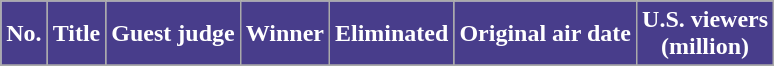<table class="wikitable plainrowheaders">
<tr>
<th scope="col" style="background-color: #483D8B; color:#fff;">No.</th>
<th scope="col" style="background-color: #483D8B; color:#fff;">Title</th>
<th scope="col" style="background-color: #483D8B; color:#fff;">Guest judge</th>
<th scope="col" style="background-color: #483D8B; color:#fff;">Winner</th>
<th scope="col" style="background-color: #483D8B; color:#fff;">Eliminated</th>
<th scope="col" style="background-color: #483D8B; color:#fff;">Original air date</th>
<th scope="col" style="background-color: #483D8B; color:#fff;">U.S. viewers<br>(million)</th>
</tr>
<tr>
</tr>
</table>
